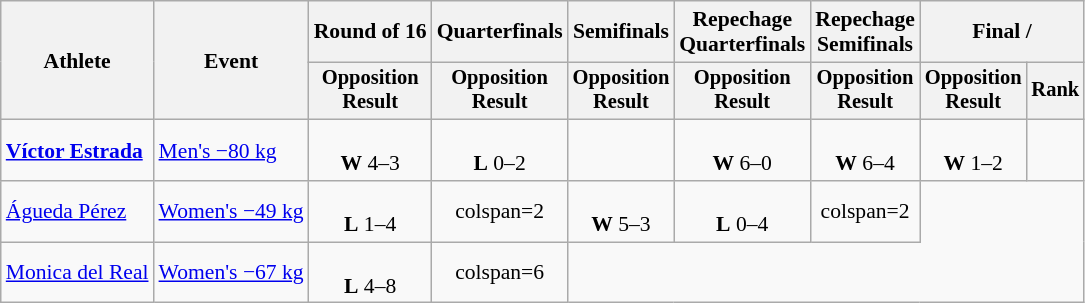<table class=wikitable style=font-size:90%;text-align:center>
<tr>
<th rowspan=2>Athlete</th>
<th rowspan=2>Event</th>
<th>Round of 16</th>
<th>Quarterfinals</th>
<th>Semifinals</th>
<th>Repechage<br>Quarterfinals</th>
<th>Repechage<br>Semifinals</th>
<th colspan=2>Final / </th>
</tr>
<tr style=font-size:95%>
<th>Opposition<br>Result</th>
<th>Opposition<br>Result</th>
<th>Opposition<br>Result</th>
<th>Opposition<br>Result</th>
<th>Opposition<br>Result</th>
<th>Opposition<br>Result</th>
<th>Rank</th>
</tr>
<tr>
<td align=left><strong><a href='#'>Víctor Estrada</a></strong></td>
<td align=left><a href='#'>Men's −80 kg</a></td>
<td><br><strong>W</strong> 4–3</td>
<td><br><strong>L</strong> 0–2</td>
<td></td>
<td><br><strong>W</strong> 6–0</td>
<td><br><strong>W</strong> 6–4</td>
<td><br><strong>W</strong> 1–2</td>
<td></td>
</tr>
<tr>
<td align=left><a href='#'>Águeda Pérez</a></td>
<td align=left><a href='#'>Women's −49 kg</a></td>
<td><br><strong>L</strong> 1–4</td>
<td>colspan=2 </td>
<td><br><strong>W</strong> 5–3</td>
<td><br><strong>L</strong> 0–4</td>
<td>colspan=2 </td>
</tr>
<tr>
<td align=left><a href='#'>Monica del Real</a></td>
<td align=left><a href='#'>Women's −67 kg</a></td>
<td><br><strong>L</strong> 4–8</td>
<td>colspan=6 </td>
</tr>
</table>
